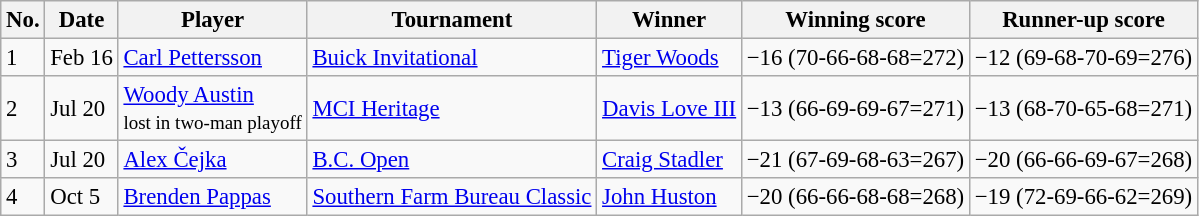<table class="wikitable" style="font-size:95%;">
<tr>
<th>No.</th>
<th>Date</th>
<th>Player</th>
<th>Tournament</th>
<th>Winner</th>
<th>Winning score</th>
<th>Runner-up score</th>
</tr>
<tr>
<td>1</td>
<td>Feb 16</td>
<td> <a href='#'>Carl Pettersson</a></td>
<td><a href='#'>Buick Invitational</a></td>
<td> <a href='#'>Tiger Woods</a></td>
<td>−16 (70-66-68-68=272)</td>
<td>−12 (69-68-70-69=276)</td>
</tr>
<tr>
<td>2</td>
<td>Jul 20</td>
<td> <a href='#'>Woody Austin</a><br><small>lost in two-man playoff</small></td>
<td><a href='#'>MCI Heritage</a></td>
<td> <a href='#'>Davis Love III</a></td>
<td>−13 (66-69-69-67=271)</td>
<td>−13 (68-70-65-68=271)</td>
</tr>
<tr>
<td>3</td>
<td>Jul 20</td>
<td> <a href='#'>Alex Čejka</a></td>
<td><a href='#'>B.C. Open</a></td>
<td> <a href='#'>Craig Stadler</a></td>
<td>−21 (67-69-68-63=267)</td>
<td>−20 (66-66-69-67=268)</td>
</tr>
<tr>
<td>4</td>
<td>Oct 5</td>
<td> <a href='#'>Brenden Pappas</a></td>
<td><a href='#'>Southern Farm Bureau Classic</a></td>
<td> <a href='#'>John Huston</a></td>
<td>−20 (66-66-68-68=268)</td>
<td>−19 (72-69-66-62=269)</td>
</tr>
</table>
